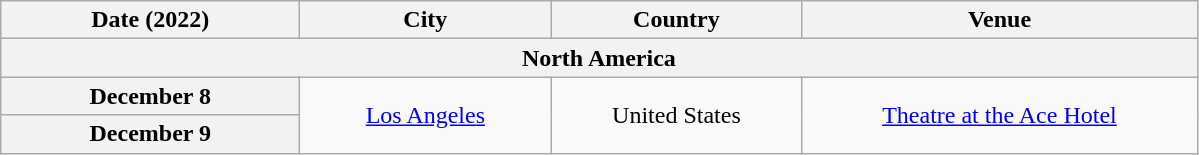<table class="wikitable plainrowheaders" style="text-align:center;">
<tr>
<th scope="col" style="width:12em;">Date (2022)</th>
<th scope="col" style="width:10em;">City</th>
<th scope="col" style="width:10em;">Country</th>
<th scope="col" style="width:16em;">Venue</th>
</tr>
<tr>
<th colspan="4">North America</th>
</tr>
<tr>
<th scope="row" style="text-align:center;">December 8</th>
<td rowspan="2"><a href='#'>Los Angeles</a></td>
<td rowspan="2">United States</td>
<td rowspan="2"><a href='#'>Theatre at the Ace Hotel</a></td>
</tr>
<tr>
<th scope="row" style="text-align:center;">December 9</th>
</tr>
</table>
